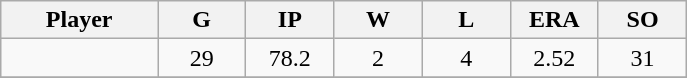<table class="wikitable sortable">
<tr>
<th bgcolor="#DDDDFF" width="16%">Player</th>
<th bgcolor="#DDDDFF" width="9%">G</th>
<th bgcolor="#DDDDFF" width="9%">IP</th>
<th bgcolor="#DDDDFF" width="9%">W</th>
<th bgcolor="#DDDDFF" width="9%">L</th>
<th bgcolor="#DDDDFF" width="9%">ERA</th>
<th bgcolor="#DDDDFF" width="9%">SO</th>
</tr>
<tr align="center">
<td></td>
<td>29</td>
<td>78.2</td>
<td>2</td>
<td>4</td>
<td>2.52</td>
<td>31</td>
</tr>
<tr align="center">
</tr>
</table>
